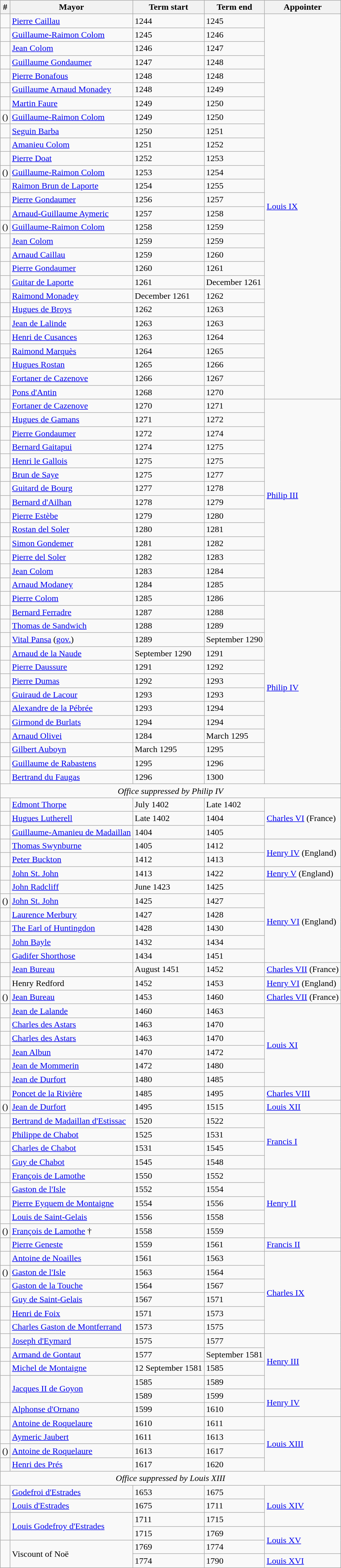<table class="wikitable sortable">
<tr>
<th align=center>#</th>
<th>Mayor</th>
<th>Term start</th>
<th>Term end</th>
<th align=center>Appointer</th>
</tr>
<tr>
<td align=center></td>
<td><a href='#'>Pierre Caillau</a></td>
<td>1244</td>
<td>1245</td>
<td rowspan=28><a href='#'>Louis IX</a></td>
</tr>
<tr>
<td align=center></td>
<td><a href='#'>Guillaume-Raimon Colom</a></td>
<td>1245</td>
<td>1246</td>
</tr>
<tr>
<td align=center></td>
<td><a href='#'>Jean Colom</a></td>
<td>1246</td>
<td>1247</td>
</tr>
<tr>
<td align=center></td>
<td><a href='#'>Guillaume Gondaumer</a></td>
<td>1247</td>
<td>1248</td>
</tr>
<tr>
<td align=center></td>
<td><a href='#'>Pierre Bonafous</a></td>
<td>1248</td>
<td>1248</td>
</tr>
<tr>
<td align=center></td>
<td><a href='#'>Guillaume Arnaud Monadey</a></td>
<td>1248</td>
<td>1249</td>
</tr>
<tr>
<td align=center></td>
<td><a href='#'>Martin Faure</a></td>
<td>1249</td>
<td>1250</td>
</tr>
<tr>
<td align=center>()</td>
<td><a href='#'>Guillaume-Raimon Colom</a></td>
<td>1249</td>
<td>1250</td>
</tr>
<tr>
<td align=center></td>
<td><a href='#'>Seguin Barba</a></td>
<td>1250</td>
<td>1251</td>
</tr>
<tr>
<td align=center></td>
<td><a href='#'>Amanieu Colom</a></td>
<td>1251</td>
<td>1252</td>
</tr>
<tr>
<td align=center></td>
<td><a href='#'>Pierre Doat</a></td>
<td>1252</td>
<td>1253</td>
</tr>
<tr>
<td align=center>()</td>
<td><a href='#'>Guillaume-Raimon Colom</a></td>
<td>1253</td>
<td>1254</td>
</tr>
<tr>
<td align=center></td>
<td><a href='#'>Raimon Brun de Laporte</a></td>
<td>1254</td>
<td>1255</td>
</tr>
<tr>
<td align=center></td>
<td><a href='#'>Pierre Gondaumer</a></td>
<td>1256</td>
<td>1257</td>
</tr>
<tr>
<td align=center></td>
<td><a href='#'>Arnaud-Guillaume Aymeric</a></td>
<td>1257</td>
<td>1258</td>
</tr>
<tr>
<td align=center>()</td>
<td><a href='#'>Guillaume-Raimon Colom</a></td>
<td>1258</td>
<td>1259</td>
</tr>
<tr>
<td align=center></td>
<td><a href='#'>Jean Colom</a></td>
<td>1259</td>
<td>1259</td>
</tr>
<tr>
<td align=center></td>
<td><a href='#'>Arnaud Caillau</a></td>
<td>1259</td>
<td>1260</td>
</tr>
<tr>
<td align=center></td>
<td><a href='#'>Pierre Gondaumer</a></td>
<td>1260</td>
<td>1261</td>
</tr>
<tr>
<td align=center></td>
<td><a href='#'>Guitar de Laporte</a></td>
<td>1261</td>
<td>December 1261</td>
</tr>
<tr>
<td align=center></td>
<td><a href='#'>Raimond Monadey</a></td>
<td>December 1261</td>
<td>1262</td>
</tr>
<tr>
<td align=center></td>
<td><a href='#'>Hugues de Broys</a></td>
<td>1262</td>
<td>1263</td>
</tr>
<tr>
<td align=center></td>
<td><a href='#'>Jean de Lalinde</a></td>
<td>1263</td>
<td>1263</td>
</tr>
<tr>
<td align=center></td>
<td><a href='#'>Henri de Cusances</a></td>
<td>1263</td>
<td>1264</td>
</tr>
<tr>
<td align=center></td>
<td><a href='#'>Raimond Marquès</a></td>
<td>1264</td>
<td>1265</td>
</tr>
<tr>
<td align=center></td>
<td><a href='#'>Hugues Rostan</a></td>
<td>1265</td>
<td>1266</td>
</tr>
<tr>
<td align=center></td>
<td><a href='#'>Fortaner de Cazenove</a></td>
<td>1266</td>
<td>1267</td>
</tr>
<tr>
<td align=center></td>
<td><a href='#'>Pons d'Antin</a></td>
<td>1268</td>
<td>1270</td>
</tr>
<tr>
<td align=center></td>
<td><a href='#'>Fortaner de Cazenove</a></td>
<td>1270</td>
<td>1271</td>
<td rowspan=14><a href='#'>Philip III</a></td>
</tr>
<tr>
<td align=center></td>
<td><a href='#'>Hugues de Gamans</a></td>
<td>1271</td>
<td>1272</td>
</tr>
<tr>
<td align=center></td>
<td><a href='#'>Pierre Gondaumer</a></td>
<td>1272</td>
<td>1274</td>
</tr>
<tr>
<td align=center></td>
<td><a href='#'>Bernard Gaitapui</a></td>
<td>1274</td>
<td>1275</td>
</tr>
<tr>
<td align=center></td>
<td><a href='#'>Henri le Gallois</a></td>
<td>1275</td>
<td>1275</td>
</tr>
<tr>
<td align=center></td>
<td><a href='#'>Brun de Saye</a></td>
<td>1275</td>
<td>1277</td>
</tr>
<tr>
<td align=center></td>
<td><a href='#'>Guitard de Bourg</a></td>
<td>1277</td>
<td>1278</td>
</tr>
<tr>
<td align=center></td>
<td><a href='#'>Bernard d'Ailhan</a></td>
<td>1278</td>
<td>1279</td>
</tr>
<tr>
<td align=center></td>
<td><a href='#'>Pierre Estèbe</a></td>
<td>1279</td>
<td>1280</td>
</tr>
<tr>
<td align=center></td>
<td><a href='#'>Rostan del Soler</a></td>
<td>1280</td>
<td>1281</td>
</tr>
<tr>
<td align=center></td>
<td><a href='#'>Simon Gondemer</a></td>
<td>1281</td>
<td>1282</td>
</tr>
<tr>
<td align=center></td>
<td><a href='#'>Pierre del Soler</a></td>
<td>1282</td>
<td>1283</td>
</tr>
<tr>
<td align=center></td>
<td><a href='#'>Jean Colom</a></td>
<td>1283</td>
<td>1284</td>
</tr>
<tr>
<td align=center></td>
<td><a href='#'>Arnaud Modaney</a></td>
<td>1284</td>
<td>1285</td>
</tr>
<tr>
<td align=center></td>
<td><a href='#'>Pierre Colom</a></td>
<td>1285</td>
<td>1286</td>
<td rowspan=14><a href='#'>Philip IV</a></td>
</tr>
<tr>
<td align=center></td>
<td><a href='#'>Bernard Ferradre</a></td>
<td>1287</td>
<td>1288</td>
</tr>
<tr>
<td align=center></td>
<td><a href='#'>Thomas de Sandwich</a></td>
<td>1288</td>
<td>1289</td>
</tr>
<tr>
<td align=center></td>
<td><a href='#'>Vital Pansa</a> (<a href='#'>gov.</a>)</td>
<td>1289</td>
<td>September 1290</td>
</tr>
<tr>
<td align=center></td>
<td><a href='#'>Arnaud de la Naude</a></td>
<td>September 1290</td>
<td>1291</td>
</tr>
<tr>
<td align=center></td>
<td><a href='#'>Pierre Daussure</a></td>
<td>1291</td>
<td>1292</td>
</tr>
<tr>
<td align=center></td>
<td><a href='#'>Pierre Dumas</a></td>
<td>1292</td>
<td>1293</td>
</tr>
<tr>
<td align=center></td>
<td><a href='#'>Guiraud de Lacour</a></td>
<td>1293</td>
<td>1293</td>
</tr>
<tr>
<td align=center></td>
<td><a href='#'>Alexandre de la Pébrée</a></td>
<td>1293</td>
<td>1294</td>
</tr>
<tr>
<td align=center></td>
<td><a href='#'>Girmond de Burlats</a></td>
<td>1294</td>
<td>1294</td>
</tr>
<tr>
<td align=center></td>
<td><a href='#'>Arnaud Olivei</a></td>
<td>1284</td>
<td>March 1295</td>
</tr>
<tr>
<td align=center></td>
<td><a href='#'>Gilbert Auboyn</a></td>
<td>March 1295</td>
<td>1295</td>
</tr>
<tr>
<td align=center></td>
<td><a href='#'>Guillaume de Rabastens</a></td>
<td>1295</td>
<td>1296</td>
</tr>
<tr>
<td align=center></td>
<td><a href='#'>Bertrand du Faugas</a></td>
<td>1296</td>
<td>1300</td>
</tr>
<tr>
<td align=center colspan=5><em>Office suppressed by Philip IV</em></td>
</tr>
<tr>
<td align=center></td>
<td><a href='#'>Edmont Thorpe</a></td>
<td>July 1402</td>
<td>Late 1402</td>
<td rowspan=3><a href='#'>Charles VI</a> (France)</td>
</tr>
<tr>
<td align=center></td>
<td><a href='#'>Hugues Lutherell</a></td>
<td>Late 1402</td>
<td>1404</td>
</tr>
<tr>
<td align=center></td>
<td><a href='#'>Guillaume-Amanieu de Madaillan</a></td>
<td>1404</td>
<td>1405</td>
</tr>
<tr>
<td align=center></td>
<td><a href='#'>Thomas Swynburne</a></td>
<td>1405</td>
<td>1412</td>
<td rowspan=2><a href='#'>Henry IV</a> (England)</td>
</tr>
<tr>
<td align=center></td>
<td><a href='#'>Peter Buckton</a></td>
<td>1412</td>
<td>1413</td>
</tr>
<tr>
<td align=center></td>
<td><a href='#'>John St. John</a></td>
<td>1413</td>
<td>1422</td>
<td><a href='#'>Henry V</a> (England)</td>
</tr>
<tr>
<td align=center></td>
<td><a href='#'>John Radcliff</a></td>
<td>June 1423</td>
<td>1425</td>
<td rowspan=6><a href='#'>Henry VI</a> (England)</td>
</tr>
<tr>
<td align=center>()</td>
<td><a href='#'>John St. John</a></td>
<td>1425</td>
<td>1427</td>
</tr>
<tr>
<td align=center></td>
<td><a href='#'>Laurence Merbury</a></td>
<td>1427</td>
<td>1428</td>
</tr>
<tr>
<td align=center></td>
<td><a href='#'>The Earl of Huntingdon</a></td>
<td>1428</td>
<td>1430</td>
</tr>
<tr>
<td align=center></td>
<td><a href='#'>John Bayle</a></td>
<td>1432</td>
<td>1434</td>
</tr>
<tr>
<td align=center></td>
<td><a href='#'>Gadifer Shorthose</a></td>
<td>1434</td>
<td>1451</td>
</tr>
<tr>
<td align=center></td>
<td><a href='#'>Jean Bureau</a></td>
<td>August 1451</td>
<td>1452</td>
<td><a href='#'>Charles VII</a> (France)</td>
</tr>
<tr>
<td align=center></td>
<td>Henry Redford</td>
<td>1452</td>
<td>1453</td>
<td><a href='#'>Henry VI</a> (England)</td>
</tr>
<tr>
<td align=center>()</td>
<td><a href='#'>Jean Bureau</a></td>
<td>1453</td>
<td>1460</td>
<td><a href='#'>Charles VII</a> (France)</td>
</tr>
<tr>
<td align=center></td>
<td><a href='#'>Jean de Lalande</a></td>
<td>1460</td>
<td>1463</td>
<td rowspan=6><a href='#'>Louis XI</a></td>
</tr>
<tr>
<td align=center></td>
<td><a href='#'>Charles des Astars</a></td>
<td>1463</td>
<td>1470</td>
</tr>
<tr>
<td align=center></td>
<td><a href='#'>Charles des Astars</a></td>
<td>1463</td>
<td>1470</td>
</tr>
<tr>
<td align=center></td>
<td><a href='#'>Jean Albun</a></td>
<td>1470</td>
<td>1472</td>
</tr>
<tr>
<td align=center></td>
<td><a href='#'>Jean de Mommerin</a></td>
<td>1472</td>
<td>1480</td>
</tr>
<tr>
<td align=center></td>
<td><a href='#'>Jean de Durfort</a></td>
<td>1480</td>
<td>1485</td>
</tr>
<tr>
<td align=center></td>
<td><a href='#'>Poncet de la Rivière</a></td>
<td>1485</td>
<td>1495</td>
<td><a href='#'>Charles VIII</a></td>
</tr>
<tr>
<td align=center>()</td>
<td><a href='#'>Jean de Durfort</a></td>
<td>1495</td>
<td>1515</td>
<td><a href='#'>Louis XII</a></td>
</tr>
<tr>
<td align=center></td>
<td><a href='#'>Bertrand de Madaillan d'Estissac</a></td>
<td>1520</td>
<td>1522</td>
<td rowspan=4><a href='#'>Francis I</a></td>
</tr>
<tr>
<td align=center></td>
<td><a href='#'>Philippe de Chabot</a></td>
<td>1525</td>
<td>1531</td>
</tr>
<tr>
<td align=center></td>
<td><a href='#'>Charles de Chabot</a></td>
<td>1531</td>
<td>1545</td>
</tr>
<tr>
<td align=center></td>
<td><a href='#'>Guy de Chabot</a></td>
<td>1545</td>
<td>1548</td>
</tr>
<tr>
<td align=center></td>
<td><a href='#'>François de Lamothe</a></td>
<td>1550</td>
<td>1552</td>
<td rowspan=5><a href='#'>Henry II</a></td>
</tr>
<tr>
<td align=center></td>
<td><a href='#'>Gaston de l'Isle</a></td>
<td>1552</td>
<td>1554</td>
</tr>
<tr>
<td align=center></td>
<td><a href='#'>Pierre Eyquem de Montaigne</a></td>
<td>1554</td>
<td>1556</td>
</tr>
<tr>
<td align=center></td>
<td><a href='#'>Louis de Saint-Gelais</a></td>
<td>1556</td>
<td>1558</td>
</tr>
<tr>
<td align=center>()</td>
<td><a href='#'>François de Lamothe</a> †</td>
<td>1558</td>
<td>1559</td>
</tr>
<tr>
<td align=center></td>
<td><a href='#'>Pierre Geneste</a></td>
<td>1559</td>
<td>1561</td>
<td><a href='#'>Francis II</a></td>
</tr>
<tr>
<td align=center></td>
<td><a href='#'>Antoine de Noailles</a></td>
<td>1561</td>
<td>1563</td>
<td rowspan=6><a href='#'>Charles IX</a></td>
</tr>
<tr>
<td align=center>()</td>
<td><a href='#'>Gaston de l'Isle</a></td>
<td>1563</td>
<td>1564</td>
</tr>
<tr>
<td align=center></td>
<td><a href='#'>Gaston de la Touche</a></td>
<td>1564</td>
<td>1567</td>
</tr>
<tr>
<td align=center></td>
<td><a href='#'>Guy de Saint-Gelais</a></td>
<td>1567</td>
<td>1571</td>
</tr>
<tr>
<td align=center></td>
<td><a href='#'>Henri de Foix</a></td>
<td>1571</td>
<td>1573</td>
</tr>
<tr>
<td align=center></td>
<td><a href='#'>Charles Gaston de Montferrand</a></td>
<td>1573</td>
<td>1575</td>
</tr>
<tr>
<td align=center></td>
<td><a href='#'>Joseph d'Eymard</a></td>
<td>1575</td>
<td>1577</td>
<td rowspan=4><a href='#'>Henry III</a></td>
</tr>
<tr>
<td align=center></td>
<td><a href='#'>Armand de Gontaut</a></td>
<td>1577</td>
<td>September 1581</td>
</tr>
<tr>
<td align=center></td>
<td><a href='#'>Michel de Montaigne</a></td>
<td>12 September 1581</td>
<td>1585</td>
</tr>
<tr>
<td rowspan=2 lign=center></td>
<td rowspan=2><a href='#'>Jacques II de Goyon</a></td>
<td>1585</td>
<td>1589</td>
</tr>
<tr>
<td>1589</td>
<td>1599</td>
<td rowspan=2><a href='#'>Henry IV</a></td>
</tr>
<tr>
<td align=center></td>
<td><a href='#'>Alphonse d'Ornano</a></td>
<td>1599</td>
<td>1610</td>
</tr>
<tr>
<td align=center></td>
<td><a href='#'>Antoine de Roquelaure</a></td>
<td>1610</td>
<td>1611</td>
<td rowspan=4><a href='#'>Louis XIII</a></td>
</tr>
<tr>
<td align=center></td>
<td><a href='#'>Aymeric Jaubert</a></td>
<td>1611</td>
<td>1613</td>
</tr>
<tr>
<td align=center>()</td>
<td><a href='#'>Antoine de Roquelaure</a></td>
<td>1613</td>
<td>1617</td>
</tr>
<tr>
<td align=center></td>
<td><a href='#'>Henri des Prés</a></td>
<td>1617</td>
<td>1620</td>
</tr>
<tr>
<td align= center colspan=5><em>Office suppressed by Louis XIII</em></td>
</tr>
<tr>
<td align=center></td>
<td><a href='#'>Godefroi d'Estrades</a></td>
<td>1653</td>
<td>1675</td>
<td rowspan=3><a href='#'>Louis XIV</a></td>
</tr>
<tr>
<td align=center></td>
<td><a href='#'>Louis d'Estrades</a></td>
<td>1675</td>
<td>1711</td>
</tr>
<tr>
<td rowspan=2 lign=center></td>
<td rowspan=2><a href='#'>Louis Godefroy d'Estrades</a></td>
<td>1711</td>
<td>1715</td>
</tr>
<tr>
<td>1715</td>
<td>1769</td>
<td rowspan=2><a href='#'>Louis XV</a></td>
</tr>
<tr>
<td rowspan=2 lign=center></td>
<td rowspan=2>Viscount of Noë</td>
<td>1769</td>
<td>1774</td>
</tr>
<tr>
<td>1774</td>
<td>1790</td>
<td><a href='#'>Louis XVI</a></td>
</tr>
</table>
